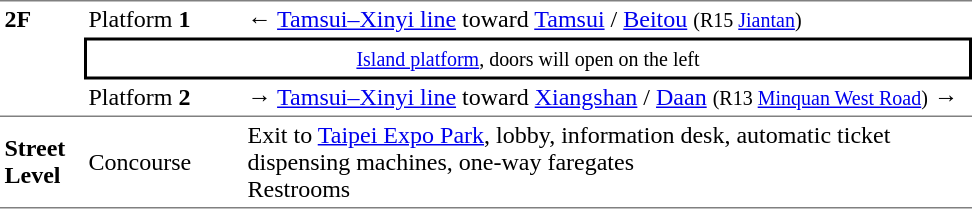<table table border=0 cellspacing=0 cellpadding=3>
<tr>
<td style="border-top:solid 1px gray;border-bottom:solid 1px gray;" width=50 rowspan=3 valign=top><strong>2F</strong></td>
<td style="border-top:solid 1px gray;" width=100>Platform <span><strong>1</strong></span></td>
<td style="border-top:solid 1px gray;" width=440>←  <a href='#'>Tamsui–Xinyi line</a> toward <a href='#'>Tamsui</a> / <a href='#'>Beitou</a> <small> (R15 <a href='#'>Jiantan</a>)</small></td>
</tr>
<tr>
<td style="border-top:solid 2px black;border-right:solid 2px black;border-left:solid 2px black;border-bottom:solid 2px black;text-align:center;" colspan=2><small><a href='#'>Island platform</a>, doors will open on the left</small></td>
</tr>
<tr>
<td style="border-bottom:solid 1px gray;">Platform <span><strong>2</strong></span></td>
<td style="border-bottom:solid 1px gray;"><span>→</span>  <a href='#'>Tamsui–Xinyi line</a> toward <a href='#'>Xiangshan</a> / <a href='#'>Daan</a> <small>(R13 <a href='#'>Minquan West Road</a>)</small> →</td>
</tr>
<tr>
<td style="border-bottom:solid 1px gray;" width=50><strong>Street Level</strong></td>
<td style="border-bottom:solid 1px gray;" width=100>Concourse</td>
<td style="border-bottom:solid 1px gray;" width=480>Exit to <a href='#'>Taipei Expo Park</a>, lobby, information desk, automatic ticket dispensing machines, one-way faregates<br>Restrooms</td>
</tr>
</table>
